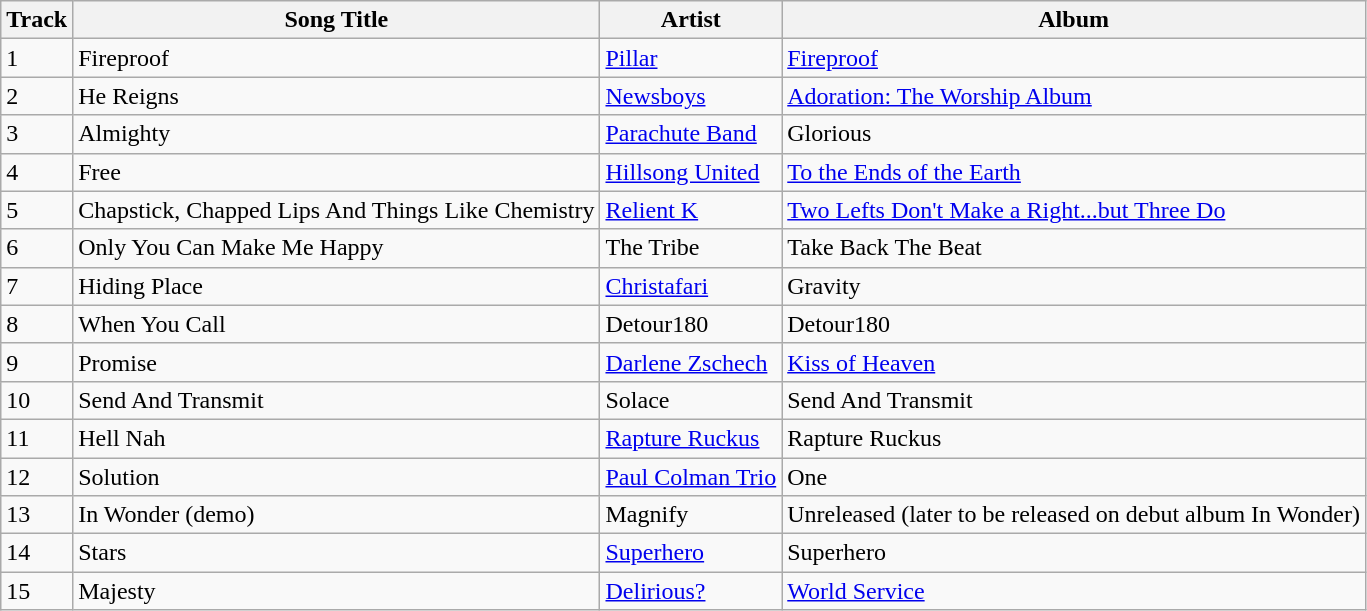<table class="wikitable">
<tr>
<th>Track</th>
<th>Song Title</th>
<th>Artist</th>
<th>Album</th>
</tr>
<tr>
<td>1</td>
<td>Fireproof</td>
<td><a href='#'>Pillar</a></td>
<td><a href='#'>Fireproof</a></td>
</tr>
<tr>
<td>2</td>
<td>He Reigns</td>
<td><a href='#'>Newsboys</a></td>
<td><a href='#'>Adoration: The Worship Album</a></td>
</tr>
<tr>
<td>3</td>
<td>Almighty</td>
<td><a href='#'>Parachute Band</a></td>
<td>Glorious</td>
</tr>
<tr>
<td>4</td>
<td>Free</td>
<td><a href='#'>Hillsong United</a></td>
<td><a href='#'>To the Ends of the Earth</a></td>
</tr>
<tr>
<td>5</td>
<td>Chapstick, Chapped Lips And Things Like Chemistry</td>
<td><a href='#'>Relient K</a></td>
<td><a href='#'>Two Lefts Don't Make a Right...but Three Do</a></td>
</tr>
<tr>
<td>6</td>
<td>Only You Can Make Me Happy</td>
<td>The Tribe</td>
<td>Take Back The Beat</td>
</tr>
<tr>
<td>7</td>
<td>Hiding Place</td>
<td><a href='#'>Christafari</a></td>
<td>Gravity</td>
</tr>
<tr>
<td>8</td>
<td>When You Call</td>
<td>Detour180</td>
<td>Detour180</td>
</tr>
<tr>
<td>9</td>
<td>Promise</td>
<td><a href='#'>Darlene Zschech</a></td>
<td><a href='#'>Kiss of Heaven</a></td>
</tr>
<tr>
<td>10</td>
<td>Send And Transmit</td>
<td>Solace</td>
<td>Send And Transmit</td>
</tr>
<tr>
<td>11</td>
<td>Hell Nah</td>
<td><a href='#'>Rapture Ruckus</a></td>
<td>Rapture Ruckus</td>
</tr>
<tr>
<td>12</td>
<td>Solution</td>
<td><a href='#'>Paul Colman Trio</a></td>
<td>One</td>
</tr>
<tr>
<td>13</td>
<td>In Wonder (demo)</td>
<td>Magnify</td>
<td>Unreleased (later to be released on debut album In Wonder)</td>
</tr>
<tr>
<td>14</td>
<td>Stars</td>
<td><a href='#'>Superhero</a></td>
<td>Superhero</td>
</tr>
<tr>
<td>15</td>
<td>Majesty</td>
<td><a href='#'>Delirious?</a></td>
<td><a href='#'>World Service</a></td>
</tr>
</table>
